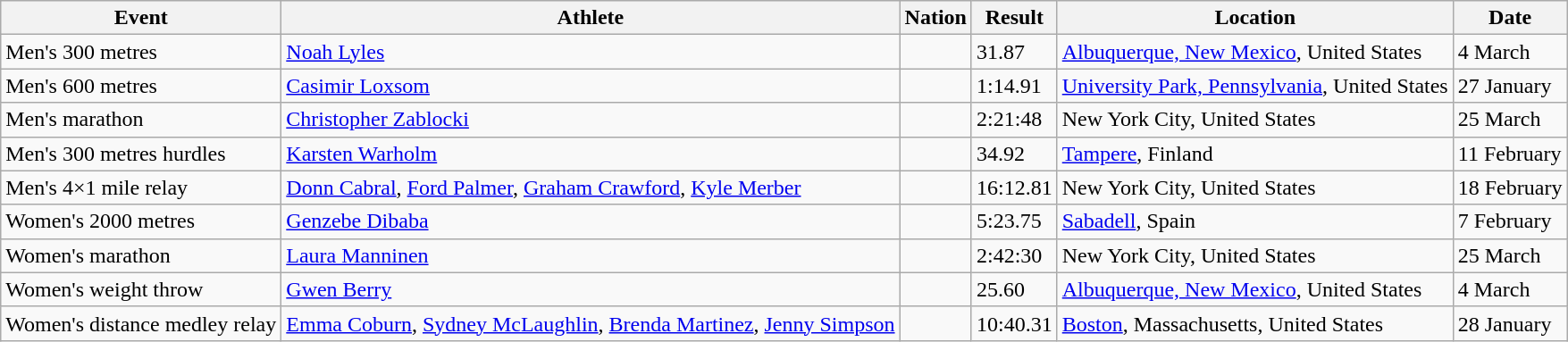<table class="wikitable sortable" style="text-align: left;">
<tr>
<th>Event</th>
<th>Athlete</th>
<th>Nation</th>
<th>Result</th>
<th>Location</th>
<th>Date</th>
</tr>
<tr>
<td>Men's 300 metres</td>
<td><a href='#'>Noah Lyles</a></td>
<td></td>
<td>31.87</td>
<td><a href='#'>Albuquerque, New Mexico</a>, United States</td>
<td>4 March</td>
</tr>
<tr>
<td>Men's 600 metres</td>
<td><a href='#'>Casimir Loxsom</a></td>
<td></td>
<td>1:14.91</td>
<td><a href='#'>University Park, Pennsylvania</a>, United States</td>
<td>27 January</td>
</tr>
<tr>
<td>Men's marathon</td>
<td><a href='#'>Christopher Zablocki</a></td>
<td></td>
<td>2:21:48</td>
<td>New York City, United States</td>
<td>25 March</td>
</tr>
<tr>
<td>Men's 300 metres hurdles</td>
<td><a href='#'>Karsten Warholm</a></td>
<td></td>
<td>34.92</td>
<td><a href='#'>Tampere</a>, Finland</td>
<td>11 February</td>
</tr>
<tr>
<td>Men's 4×1 mile relay</td>
<td><a href='#'>Donn Cabral</a>, <a href='#'>Ford Palmer</a>, <a href='#'>Graham Crawford</a>, <a href='#'>Kyle Merber</a></td>
<td></td>
<td>16:12.81</td>
<td>New York City, United States</td>
<td>18 February</td>
</tr>
<tr>
<td>Women's 2000 metres</td>
<td><a href='#'>Genzebe Dibaba</a></td>
<td></td>
<td>5:23.75</td>
<td><a href='#'>Sabadell</a>, Spain</td>
<td>7 February</td>
</tr>
<tr>
<td>Women's marathon</td>
<td><a href='#'>Laura Manninen</a></td>
<td></td>
<td>2:42:30</td>
<td>New York City, United States</td>
<td>25 March</td>
</tr>
<tr>
<td>Women's weight throw</td>
<td><a href='#'>Gwen Berry</a></td>
<td></td>
<td>25.60</td>
<td><a href='#'>Albuquerque, New Mexico</a>, United States</td>
<td>4 March</td>
</tr>
<tr>
<td>Women's distance medley relay</td>
<td><a href='#'>Emma Coburn</a>, <a href='#'>Sydney McLaughlin</a>, <a href='#'>Brenda Martinez</a>, <a href='#'>Jenny Simpson</a></td>
<td></td>
<td>10:40.31</td>
<td><a href='#'>Boston</a>, Massachusetts, United States</td>
<td>28 January</td>
</tr>
</table>
